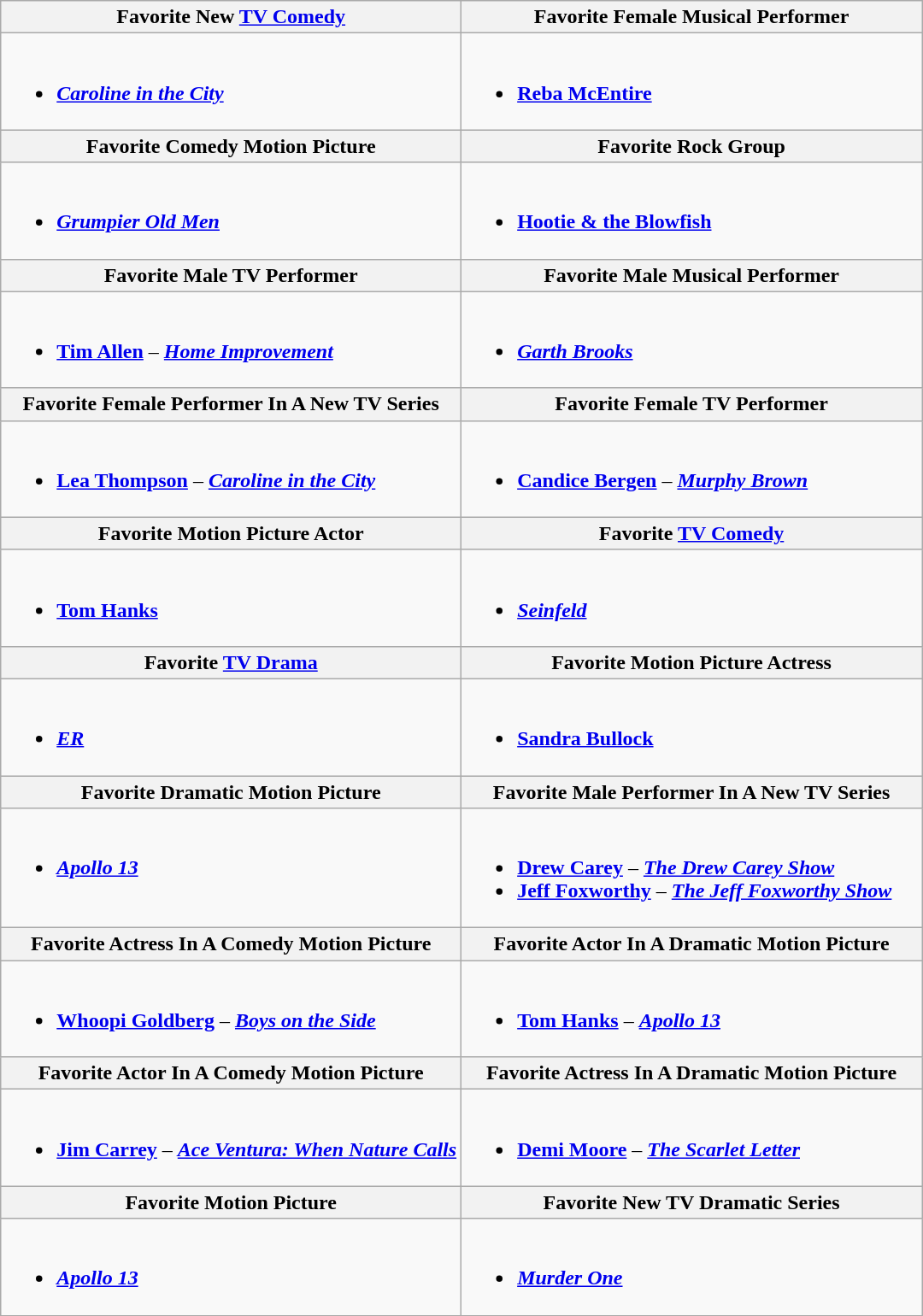<table class="wikitable">
<tr>
<th width="50%">Favorite New <a href='#'>TV Comedy</a></th>
<th width="50%">Favorite Female Musical Performer</th>
</tr>
<tr>
<td valign="top"><br><ul><li><strong><em><a href='#'>Caroline in the City</a></em></strong></li></ul></td>
<td valign="top"><br><ul><li><strong><a href='#'>Reba McEntire</a></strong></li></ul></td>
</tr>
<tr>
<th>Favorite Comedy Motion Picture</th>
<th>Favorite Rock Group</th>
</tr>
<tr>
<td valign="top"><br><ul><li><strong><em><a href='#'>Grumpier Old Men</a></em></strong></li></ul></td>
<td valign="top"><br><ul><li><strong><a href='#'>Hootie & the Blowfish</a></strong></li></ul></td>
</tr>
<tr>
<th>Favorite Male TV Performer</th>
<th>Favorite Male Musical Performer</th>
</tr>
<tr>
<td valign="top"><br><ul><li><strong><a href='#'>Tim Allen</a></strong> – <strong><em><a href='#'>Home Improvement</a></em></strong></li></ul></td>
<td valign="top"><br><ul><li><strong><em><a href='#'>Garth Brooks</a></em></strong></li></ul></td>
</tr>
<tr>
<th>Favorite Female Performer In A New TV Series</th>
<th>Favorite Female TV Performer</th>
</tr>
<tr>
<td valign="top"><br><ul><li><strong><a href='#'>Lea Thompson</a></strong> – <strong><em><a href='#'>Caroline in the City</a></em></strong></li></ul></td>
<td valign="top"><br><ul><li><strong><a href='#'>Candice Bergen</a></strong> – <strong><em><a href='#'>Murphy Brown</a></em></strong></li></ul></td>
</tr>
<tr>
<th>Favorite Motion Picture Actor</th>
<th>Favorite <a href='#'>TV Comedy</a></th>
</tr>
<tr>
<td valign="top"><br><ul><li><strong><a href='#'>Tom Hanks</a></strong></li></ul></td>
<td valign="top"><br><ul><li><strong><em><a href='#'>Seinfeld</a></em></strong></li></ul></td>
</tr>
<tr>
<th>Favorite <a href='#'>TV Drama</a></th>
<th>Favorite Motion Picture Actress</th>
</tr>
<tr>
<td valign="top"><br><ul><li><strong><em><a href='#'>ER</a></em></strong></li></ul></td>
<td valign="top"><br><ul><li><strong><a href='#'>Sandra Bullock</a></strong></li></ul></td>
</tr>
<tr>
<th>Favorite Dramatic Motion Picture</th>
<th>Favorite Male Performer In A New TV Series</th>
</tr>
<tr>
<td valign="top"><br><ul><li><strong><em><a href='#'>Apollo 13</a></em></strong></li></ul></td>
<td valign="top"><br><ul><li><strong><a href='#'>Drew Carey</a></strong> – <strong><em><a href='#'>The Drew Carey Show</a></em></strong></li><li><strong><a href='#'>Jeff Foxworthy</a></strong> – <strong><em><a href='#'>The Jeff Foxworthy Show</a></em></strong></li></ul></td>
</tr>
<tr>
<th>Favorite Actress In A Comedy Motion Picture</th>
<th>Favorite Actor In A Dramatic Motion Picture</th>
</tr>
<tr>
<td valign="top"><br><ul><li><strong><a href='#'>Whoopi Goldberg</a></strong> – <strong><em><a href='#'>Boys on the Side</a></em></strong></li></ul></td>
<td valign="top"><br><ul><li><strong><a href='#'>Tom Hanks</a></strong> – <strong><em><a href='#'>Apollo 13</a></em></strong></li></ul></td>
</tr>
<tr>
<th>Favorite Actor In A Comedy Motion Picture</th>
<th>Favorite Actress In A Dramatic Motion Picture</th>
</tr>
<tr>
<td valign="top"><br><ul><li><strong><a href='#'>Jim Carrey</a></strong> – <strong><em><a href='#'>Ace Ventura: When Nature Calls</a></em></strong></li></ul></td>
<td valign="top"><br><ul><li><strong><a href='#'>Demi Moore</a></strong> – <strong><em><a href='#'>The Scarlet Letter</a></em></strong></li></ul></td>
</tr>
<tr>
<th>Favorite Motion Picture</th>
<th>Favorite New TV Dramatic Series</th>
</tr>
<tr>
<td valign="top"><br><ul><li><strong><em><a href='#'>Apollo 13</a></em></strong></li></ul></td>
<td valign="top"><br><ul><li><strong><em><a href='#'>Murder One</a></em></strong></li></ul></td>
</tr>
<tr>
</tr>
</table>
